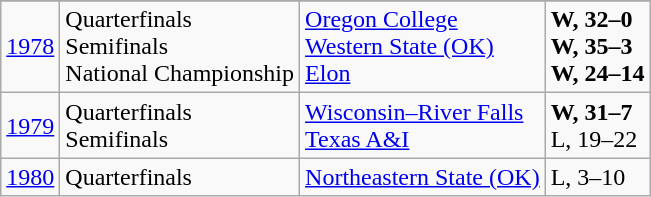<table class="wikitable">
<tr>
</tr>
<tr>
<td><a href='#'>1978</a></td>
<td>Quarterfinals<br>Semifinals<br>National Championship</td>
<td><a href='#'>Oregon College</a><br><a href='#'>Western State (OK)</a><br><a href='#'>Elon</a></td>
<td><strong>W, 32–0</strong><br><strong>W, 35–3</strong><br><strong>W, 24–14</strong></td>
</tr>
<tr>
<td><a href='#'>1979</a></td>
<td>Quarterfinals<br>Semifinals</td>
<td><a href='#'>Wisconsin–River Falls</a><br><a href='#'>Texas A&I</a></td>
<td><strong>W, 31–7</strong><br>L, 19–22</td>
</tr>
<tr>
<td><a href='#'>1980</a></td>
<td>Quarterfinals</td>
<td><a href='#'>Northeastern State (OK)</a></td>
<td>L, 3–10</td>
</tr>
</table>
